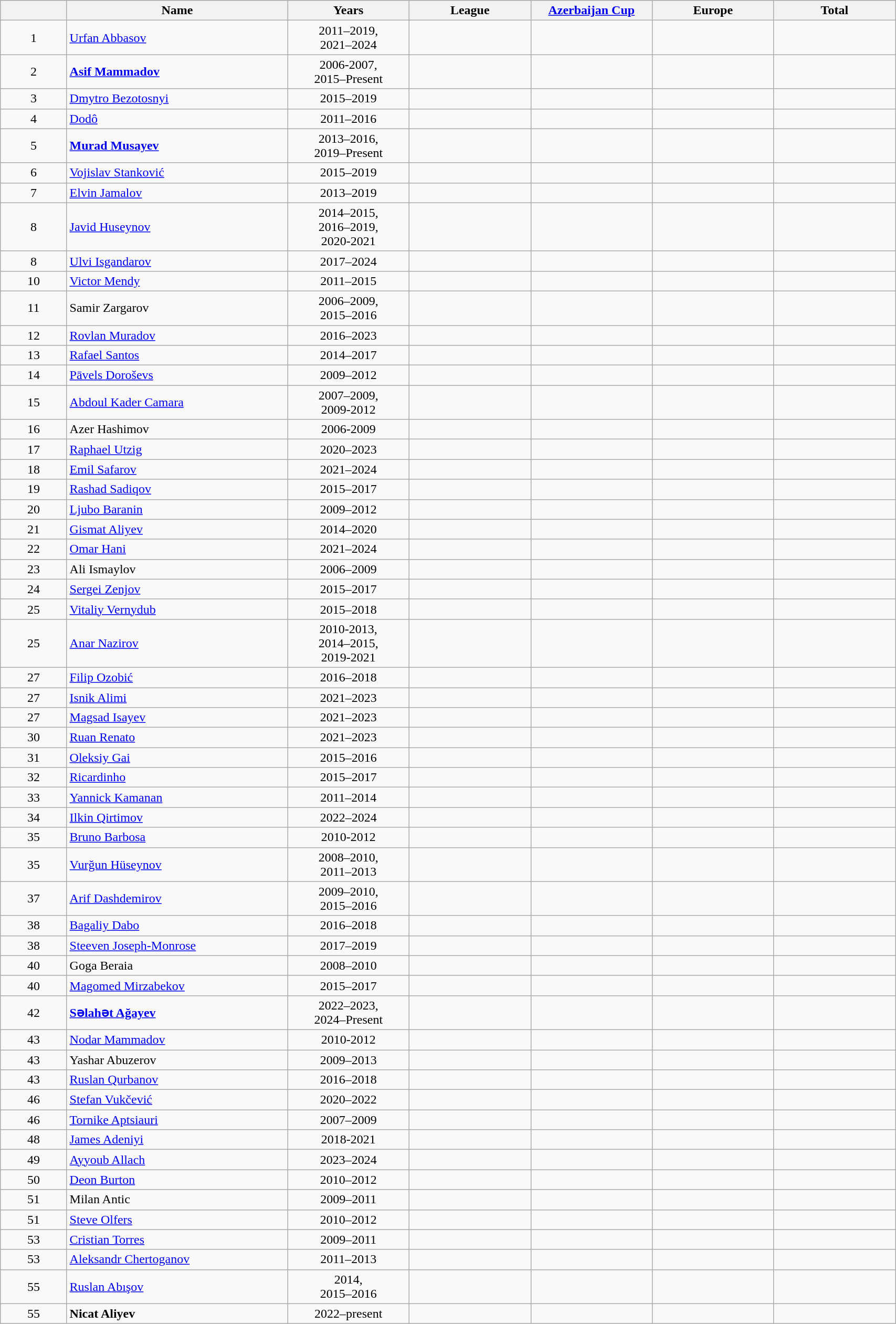<table class="wikitable sortable" width=90% style="text-align:center">
<tr>
<th width=6%></th>
<th width=20%>Name</th>
<th width=11%>Years</th>
<th width=11%>League</th>
<th width=11%><a href='#'>Azerbaijan Cup</a></th>
<th width=11%>Europe</th>
<th width=11%>Total</th>
</tr>
<tr>
<td>1</td>
<td align="left"> <a href='#'>Urfan Abbasov</a></td>
<td>2011–2019, <br> 2021–2024</td>
<td></td>
<td></td>
<td></td>
<td></td>
</tr>
<tr>
<td>2</td>
<td align="left"> <strong><a href='#'>Asif Mammadov</a></strong></td>
<td>2006-2007, <br> 2015–Present</td>
<td></td>
<td></td>
<td></td>
<td></td>
</tr>
<tr>
<td>3</td>
<td align="left"> <a href='#'>Dmytro Bezotosnyi</a></td>
<td>2015–2019</td>
<td></td>
<td></td>
<td></td>
<td></td>
</tr>
<tr>
<td>4</td>
<td align="left"> <a href='#'>Dodô</a></td>
<td>2011–2016</td>
<td></td>
<td></td>
<td></td>
<td></td>
</tr>
<tr>
<td>5</td>
<td align="left"> <strong><a href='#'>Murad Musayev</a></strong></td>
<td>2013–2016, <br> 2019–Present</td>
<td></td>
<td></td>
<td></td>
<td></td>
</tr>
<tr>
<td>6</td>
<td align="left"> <a href='#'>Vojislav Stanković</a></td>
<td>2015–2019</td>
<td></td>
<td></td>
<td></td>
<td></td>
</tr>
<tr>
<td>7</td>
<td align="left"> <a href='#'>Elvin Jamalov</a></td>
<td>2013–2019</td>
<td></td>
<td></td>
<td></td>
<td></td>
</tr>
<tr>
<td>8</td>
<td align="left"> <a href='#'>Javid Huseynov</a></td>
<td>2014–2015, <br> 2016–2019, <br> 2020-2021</td>
<td></td>
<td></td>
<td></td>
<td></td>
</tr>
<tr>
<td>8</td>
<td align="left"> <a href='#'>Ulvi Isgandarov</a></td>
<td>2017–2024</td>
<td></td>
<td></td>
<td></td>
<td></td>
</tr>
<tr>
<td>10</td>
<td align="left"> <a href='#'>Victor Mendy</a></td>
<td>2011–2015</td>
<td></td>
<td></td>
<td></td>
<td></td>
</tr>
<tr>
<td>11</td>
<td align="left"> Samir Zargarov</td>
<td>2006–2009, <br> 2015–2016</td>
<td></td>
<td></td>
<td></td>
<td></td>
</tr>
<tr>
<td>12</td>
<td align="left"> <a href='#'>Rovlan Muradov</a></td>
<td>2016–2023</td>
<td></td>
<td></td>
<td></td>
<td></td>
</tr>
<tr>
<td>13</td>
<td align="left"> <a href='#'>Rafael Santos</a></td>
<td>2014–2017</td>
<td></td>
<td></td>
<td></td>
<td></td>
</tr>
<tr>
<td>14</td>
<td align="left"> <a href='#'>Pāvels Doroševs</a></td>
<td>2009–2012</td>
<td></td>
<td></td>
<td></td>
<td></td>
</tr>
<tr>
<td>15</td>
<td align="left"> <a href='#'>Abdoul Kader Camara</a></td>
<td>2007–2009, <br> 2009-2012</td>
<td></td>
<td></td>
<td></td>
<td></td>
</tr>
<tr>
<td>16</td>
<td align="left"> Azer Hashimov</td>
<td>2006-2009</td>
<td></td>
<td></td>
<td></td>
<td></td>
</tr>
<tr>
<td>17</td>
<td align="left"> <a href='#'>Raphael Utzig</a></td>
<td>2020–2023</td>
<td></td>
<td></td>
<td></td>
<td></td>
</tr>
<tr>
<td>18</td>
<td align="left"> <a href='#'>Emil Safarov</a></td>
<td>2021–2024</td>
<td></td>
<td></td>
<td></td>
<td></td>
</tr>
<tr>
<td>19</td>
<td align="left"> <a href='#'>Rashad Sadiqov</a></td>
<td>2015–2017</td>
<td></td>
<td></td>
<td></td>
<td></td>
</tr>
<tr>
<td>20</td>
<td align="left"> <a href='#'>Ljubo Baranin</a></td>
<td>2009–2012</td>
<td></td>
<td></td>
<td></td>
<td></td>
</tr>
<tr>
<td>21</td>
<td align="left"> <a href='#'>Gismat Aliyev</a></td>
<td>2014–2020</td>
<td></td>
<td></td>
<td></td>
<td></td>
</tr>
<tr>
<td>22</td>
<td align="left"> <a href='#'>Omar Hani</a></td>
<td>2021–2024</td>
<td></td>
<td></td>
<td></td>
<td></td>
</tr>
<tr>
<td>23</td>
<td align="left"> Ali Ismaylov</td>
<td>2006–2009</td>
<td></td>
<td></td>
<td></td>
<td></td>
</tr>
<tr>
<td>24</td>
<td align="left"> <a href='#'>Sergei Zenjov</a></td>
<td>2015–2017</td>
<td></td>
<td></td>
<td></td>
<td></td>
</tr>
<tr>
<td>25</td>
<td align="left"> <a href='#'>Vitaliy Vernydub</a></td>
<td>2015–2018</td>
<td></td>
<td></td>
<td></td>
<td></td>
</tr>
<tr>
<td>25</td>
<td align="left"> <a href='#'>Anar Nazirov</a></td>
<td>2010-2013, <br> 2014–2015, <br> 2019-2021</td>
<td></td>
<td></td>
<td></td>
<td></td>
</tr>
<tr>
<td>27</td>
<td align="left"> <a href='#'>Filip Ozobić</a></td>
<td>2016–2018</td>
<td></td>
<td></td>
<td></td>
<td></td>
</tr>
<tr>
<td>27</td>
<td align="left"> <a href='#'>Isnik Alimi</a></td>
<td>2021–2023</td>
<td></td>
<td></td>
<td></td>
<td></td>
</tr>
<tr>
<td>27</td>
<td align="left"> <a href='#'>Magsad Isayev</a></td>
<td>2021–2023</td>
<td></td>
<td></td>
<td></td>
<td></td>
</tr>
<tr>
<td>30</td>
<td align="left"> <a href='#'>Ruan Renato</a></td>
<td>2021–2023</td>
<td></td>
<td></td>
<td></td>
<td></td>
</tr>
<tr>
<td>31</td>
<td align="left"> <a href='#'>Oleksiy Gai</a></td>
<td>2015–2016</td>
<td></td>
<td></td>
<td></td>
<td></td>
</tr>
<tr>
<td>32</td>
<td align="left"> <a href='#'>Ricardinho</a></td>
<td>2015–2017</td>
<td></td>
<td></td>
<td></td>
<td></td>
</tr>
<tr>
<td>33</td>
<td align="left"> <a href='#'>Yannick Kamanan</a></td>
<td>2011–2014</td>
<td></td>
<td></td>
<td></td>
<td></td>
</tr>
<tr>
<td>34</td>
<td align="left"> <a href='#'>Ilkin Qirtimov</a></td>
<td>2022–2024</td>
<td></td>
<td></td>
<td></td>
<td></td>
</tr>
<tr>
<td>35</td>
<td align="left"> <a href='#'>Bruno Barbosa</a></td>
<td>2010-2012</td>
<td></td>
<td></td>
<td></td>
<td></td>
</tr>
<tr>
<td>35</td>
<td align="left"> <a href='#'>Vurğun Hüseynov</a></td>
<td>2008–2010, <br> 2011–2013</td>
<td></td>
<td></td>
<td></td>
<td></td>
</tr>
<tr>
<td>37</td>
<td align="left"> <a href='#'>Arif Dashdemirov</a></td>
<td>2009–2010, <br> 2015–2016</td>
<td></td>
<td></td>
<td></td>
<td></td>
</tr>
<tr>
<td>38</td>
<td align="left"> <a href='#'>Bagaliy Dabo</a></td>
<td>2016–2018</td>
<td></td>
<td></td>
<td></td>
<td></td>
</tr>
<tr>
<td>38</td>
<td align="left"> <a href='#'>Steeven Joseph-Monrose</a></td>
<td>2017–2019</td>
<td></td>
<td></td>
<td></td>
<td></td>
</tr>
<tr>
<td>40</td>
<td align="left"> Goga Beraia</td>
<td>2008–2010</td>
<td></td>
<td></td>
<td></td>
<td></td>
</tr>
<tr>
<td>40</td>
<td align="left"> <a href='#'>Magomed Mirzabekov</a></td>
<td>2015–2017</td>
<td></td>
<td></td>
<td></td>
<td></td>
</tr>
<tr>
<td>42</td>
<td align="left"> <strong><a href='#'>Səlahət Ağayev</a></strong></td>
<td>2022–2023, <br> 2024–Present</td>
<td></td>
<td></td>
<td></td>
<td></td>
</tr>
<tr>
<td>43</td>
<td align="left"> <a href='#'>Nodar Mammadov</a></td>
<td>2010-2012</td>
<td></td>
<td></td>
<td></td>
<td></td>
</tr>
<tr>
<td>43</td>
<td align="left"> Yashar Abuzerov</td>
<td>2009–2013</td>
<td></td>
<td></td>
<td></td>
<td></td>
</tr>
<tr>
<td>43</td>
<td align="left"> <a href='#'>Ruslan Qurbanov</a></td>
<td>2016–2018</td>
<td></td>
<td></td>
<td></td>
<td></td>
</tr>
<tr>
<td>46</td>
<td align="left"> <a href='#'>Stefan Vukčević</a></td>
<td>2020–2022</td>
<td></td>
<td></td>
<td></td>
<td></td>
</tr>
<tr>
<td>46</td>
<td align="left"> <a href='#'>Tornike Aptsiauri</a></td>
<td>2007–2009</td>
<td></td>
<td></td>
<td></td>
<td></td>
</tr>
<tr>
<td>48</td>
<td align="left"> <a href='#'>James Adeniyi</a></td>
<td>2018-2021</td>
<td></td>
<td></td>
<td></td>
<td></td>
</tr>
<tr>
<td>49</td>
<td align="left"> <a href='#'>Ayyoub Allach</a></td>
<td>2023–2024</td>
<td></td>
<td></td>
<td></td>
<td></td>
</tr>
<tr>
<td>50</td>
<td align="left"> <a href='#'>Deon Burton</a></td>
<td>2010–2012</td>
<td></td>
<td></td>
<td></td>
<td></td>
</tr>
<tr>
<td>51</td>
<td align="left"> Milan Antic</td>
<td>2009–2011</td>
<td></td>
<td></td>
<td></td>
<td></td>
</tr>
<tr>
<td>51</td>
<td align="left"> <a href='#'>Steve Olfers</a></td>
<td>2010–2012</td>
<td></td>
<td></td>
<td></td>
<td></td>
</tr>
<tr>
<td>53</td>
<td align="left"> <a href='#'>Cristian Torres</a></td>
<td>2009–2011</td>
<td></td>
<td></td>
<td></td>
<td></td>
</tr>
<tr>
<td>53</td>
<td align="left"> <a href='#'>Aleksandr Chertoganov</a></td>
<td>2011–2013</td>
<td></td>
<td></td>
<td></td>
<td></td>
</tr>
<tr>
<td>55</td>
<td align="left"> <a href='#'>Ruslan Abışov</a></td>
<td>2014, <br> 2015–2016</td>
<td></td>
<td></td>
<td></td>
<td></td>
</tr>
<tr>
<td>55</td>
<td align="left"> <strong>Nicat Aliyev</strong></td>
<td>2022–present</td>
<td></td>
<td></td>
<td></td>
<td></td>
</tr>
</table>
